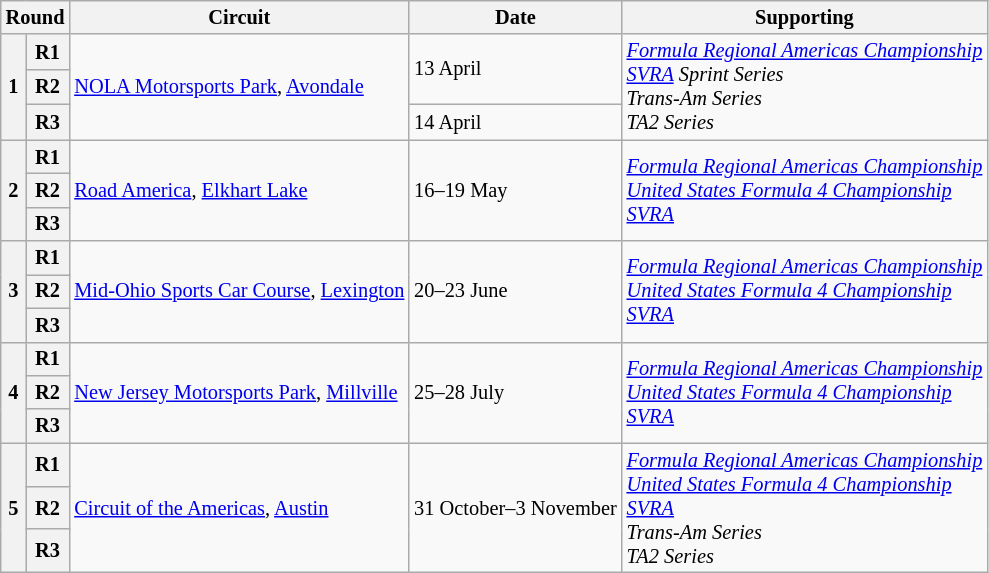<table class="wikitable" style="font-size:85%;">
<tr>
<th colspan=2>Round</th>
<th>Circuit</th>
<th>Date</th>
<th>Supporting</th>
</tr>
<tr>
<th rowspan="3">1</th>
<th>R1</th>
<td rowspan=3><a href='#'>NOLA Motorsports Park</a>, <a href='#'>Avondale</a></td>
<td rowspan=2>13 April</td>
<td rowspan=3><em><a href='#'>Formula Regional Americas Championship</a><br><a href='#'>SVRA</a> Sprint Series<br>Trans-Am Series<br>TA2 Series</em></td>
</tr>
<tr>
<th>R2</th>
</tr>
<tr>
<th>R3</th>
<td>14 April</td>
</tr>
<tr>
<th rowspan=3>2</th>
<th>R1</th>
<td rowspan=3><a href='#'>Road America</a>, <a href='#'>Elkhart Lake</a></td>
<td rowspan=3>16–19 May</td>
<td rowspan=3 nowrap><em><a href='#'>Formula Regional Americas Championship</a><br><a href='#'>United States Formula 4 Championship</a><br><a href='#'>SVRA</a></em></td>
</tr>
<tr>
<th>R2</th>
</tr>
<tr>
<th>R3</th>
</tr>
<tr>
<th rowspan=3>3</th>
<th>R1</th>
<td rowspan=3 nowrap><a href='#'>Mid-Ohio Sports Car Course</a>, <a href='#'>Lexington</a></td>
<td rowspan=3>20–23 June</td>
<td rowspan=3><em><a href='#'>Formula Regional Americas Championship</a><br><a href='#'>United States Formula 4 Championship</a><br><a href='#'>SVRA</a></em></td>
</tr>
<tr>
<th>R2</th>
</tr>
<tr>
<th>R3</th>
</tr>
<tr>
<th rowspan=3>4</th>
<th>R1</th>
<td rowspan=3 nowrap><a href='#'>New Jersey Motorsports Park</a>, <a href='#'>Millville</a></td>
<td rowspan=3>25–28 July</td>
<td rowspan=3><em><a href='#'>Formula Regional Americas Championship</a><br><a href='#'>United States Formula 4 Championship</a><br><a href='#'>SVRA</a></em></td>
</tr>
<tr>
<th>R2</th>
</tr>
<tr>
<th>R3</th>
</tr>
<tr>
<th rowspan=3>5</th>
<th>R1</th>
<td rowspan=3><a href='#'>Circuit of the Americas</a>, <a href='#'>Austin</a></td>
<td rowspan=3 nowrap>31 October–3 November</td>
<td rowspan=3 nowrap><em><a href='#'>Formula Regional Americas Championship</a><br><a href='#'>United States Formula 4 Championship</a><br><a href='#'>SVRA</a><br>Trans-Am Series<br>TA2 Series</em></td>
</tr>
<tr>
<th>R2</th>
</tr>
<tr>
<th>R3</th>
</tr>
</table>
